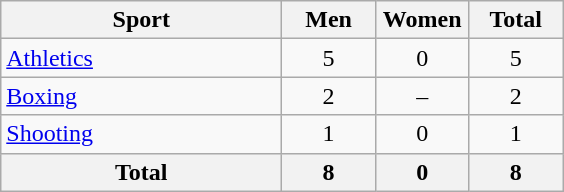<table class="wikitable sortable" style="text-align:center;">
<tr>
<th width=180>Sport</th>
<th width=55>Men</th>
<th width=55>Women</th>
<th width=55>Total</th>
</tr>
<tr>
<td align=left><a href='#'>Athletics</a></td>
<td>5</td>
<td>0</td>
<td>5</td>
</tr>
<tr>
<td align=left><a href='#'>Boxing</a></td>
<td>2</td>
<td>–</td>
<td>2</td>
</tr>
<tr>
<td align=left><a href='#'>Shooting</a></td>
<td>1</td>
<td>0</td>
<td>1</td>
</tr>
<tr>
<th>Total</th>
<th>8</th>
<th>0</th>
<th>8</th>
</tr>
</table>
